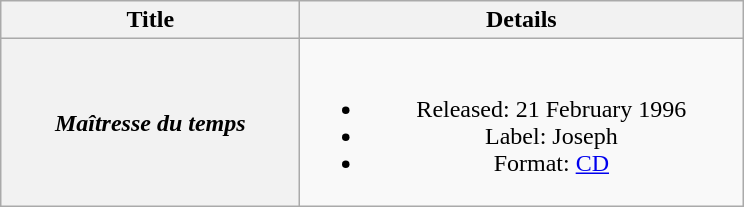<table class="wikitable plainrowheaders" style="text-align:center">
<tr>
<th scope="col" style="width:12em">Title</th>
<th scope="col" style="width:18em">Details</th>
</tr>
<tr>
<th scope="row"><em>Maîtresse du temps</em></th>
<td><br><ul><li>Released: 21 February 1996</li><li>Label: Joseph</li><li>Format: <a href='#'>CD</a></li></ul></td>
</tr>
</table>
